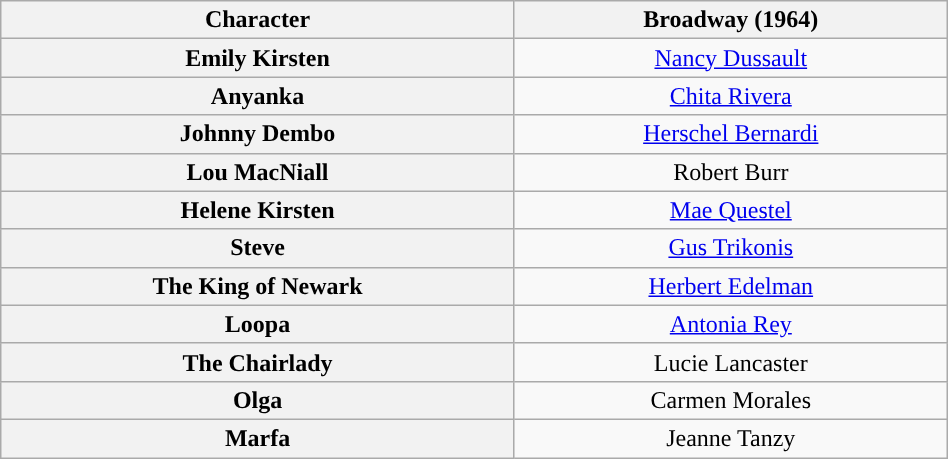<table class="wikitable" style="width:50%; text-align:center">
<tr>
<th scope="col">Character</th>
<th>Broadway (1964)</th>
</tr>
<tr>
<th>Emily Kirsten</th>
<td colspan="1"><a href='#'>Nancy Dussault</a></td>
</tr>
<tr>
<th>Anyanka</th>
<td colspan="1”"><a href='#'>Chita Rivera</a></td>
</tr>
<tr>
<th>Johnny Dembo</th>
<td colspan="1”"><a href='#'>Herschel Bernardi</a></td>
</tr>
<tr>
<th>Lou MacNiall</th>
<td colspan="1">Robert Burr</td>
</tr>
<tr>
<th>Helene Kirsten</th>
<td colspan="1"><a href='#'>Mae Questel</a></td>
</tr>
<tr>
<th>Steve</th>
<td colspan="1"><a href='#'>Gus Trikonis</a></td>
</tr>
<tr>
<th>The King of Newark</th>
<td colspan="1"><a href='#'>Herbert Edelman</a></td>
</tr>
<tr>
<th>Loopa</th>
<td colspan="1"><a href='#'>Antonia Rey</a></td>
</tr>
<tr>
<th>The Chairlady</th>
<td colspan="1">Lucie Lancaster</td>
</tr>
<tr>
<th>Olga</th>
<td colspan="1">Carmen Morales</td>
</tr>
<tr>
<th>Marfa</th>
<td colspan="1">Jeanne Tanzy</td>
</tr>
</table>
